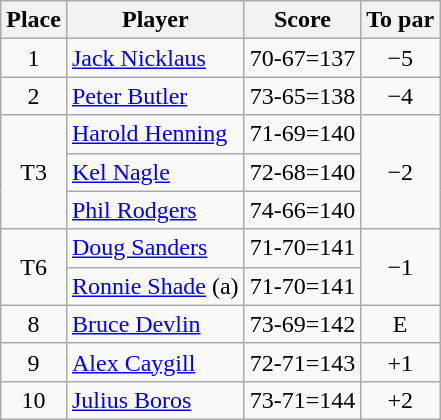<table class="wikitable">
<tr>
<th>Place</th>
<th>Player</th>
<th>Score</th>
<th>To par</th>
</tr>
<tr>
<td align=center>1</td>
<td> <a href='#'>Jack Nicklaus</a></td>
<td align=center>70-67=137</td>
<td align=center>−5</td>
</tr>
<tr>
<td align=center>2</td>
<td> <a href='#'>Peter Butler</a></td>
<td align=center>73-65=138</td>
<td align=center>−4</td>
</tr>
<tr>
<td rowspan="3" align=center>T3</td>
<td> <a href='#'>Harold Henning</a></td>
<td align=center>71-69=140</td>
<td rowspan="3" align=center>−2</td>
</tr>
<tr>
<td> <a href='#'>Kel Nagle</a></td>
<td align=center>72-68=140</td>
</tr>
<tr>
<td> <a href='#'>Phil Rodgers</a></td>
<td align=center>74-66=140</td>
</tr>
<tr>
<td rowspan="2" align=center>T6</td>
<td> <a href='#'>Doug Sanders</a></td>
<td align=center>71-70=141</td>
<td rowspan="2" align=center>−1</td>
</tr>
<tr>
<td> <a href='#'>Ronnie Shade</a> (a)</td>
<td align=center>71-70=141</td>
</tr>
<tr>
<td align=center>8</td>
<td> <a href='#'>Bruce Devlin</a></td>
<td align=center>73-69=142</td>
<td align=center>E</td>
</tr>
<tr>
<td align=center>9</td>
<td> <a href='#'>Alex Caygill</a></td>
<td align=center>72-71=143</td>
<td align=center>+1</td>
</tr>
<tr>
<td align=center>10</td>
<td> <a href='#'>Julius Boros</a></td>
<td align=center>73-71=144</td>
<td align=center>+2</td>
</tr>
</table>
